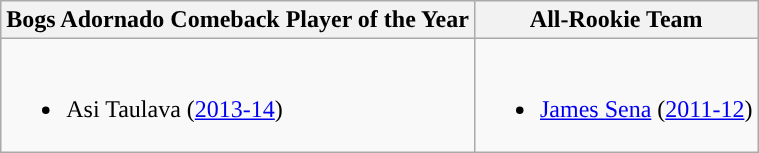<table class=wikitable>
<tr>
<th>Bogs Adornado Comeback Player of the Year</th>
<th>All-Rookie Team</th>
</tr>
<tr>
<td valign="top"><br><ul><li>Asi Taulava (<a href='#'>2013-14</a>)</li></ul></td>
<td valign="top"><br><ul><li><a href='#'>James Sena</a> (<a href='#'>2011-12</a>)</li></ul></td>
</tr>
</table>
